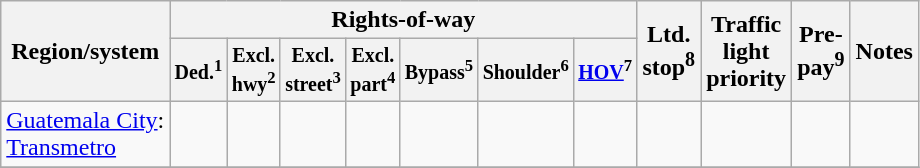<table class="wikitable">
<tr>
<th rowspan="2">Region/system</th>
<th colspan="7">Rights-of-way</th>
<th rowspan="2">Ltd.<br>stop<sup>8</sup></th>
<th rowspan="2">Traffic<br>light<br>priority</th>
<th rowspan="2">Pre-<br>pay<sup>9</sup></th>
<th rowspan="2">Notes</th>
</tr>
<tr style="font-size: smaller">
<th>Ded.<sup>1</sup></th>
<th>Excl.<br>hwy<sup>2</sup></th>
<th>Excl.<br>street<sup>3</sup></th>
<th>Excl.<br>part<sup>4</sup></th>
<th>Bypass<sup>5</sup></th>
<th>Shoulder<sup>6</sup></th>
<th><a href='#'>HOV</a><sup>7</sup></th>
</tr>
<tr>
<td><a href='#'>Guatemala City</a>:<br><a href='#'>Transmetro</a></td>
<td></td>
<td></td>
<td></td>
<td></td>
<td></td>
<td></td>
<td></td>
<td></td>
<td></td>
<td></td>
<td></td>
</tr>
<tr>
</tr>
</table>
